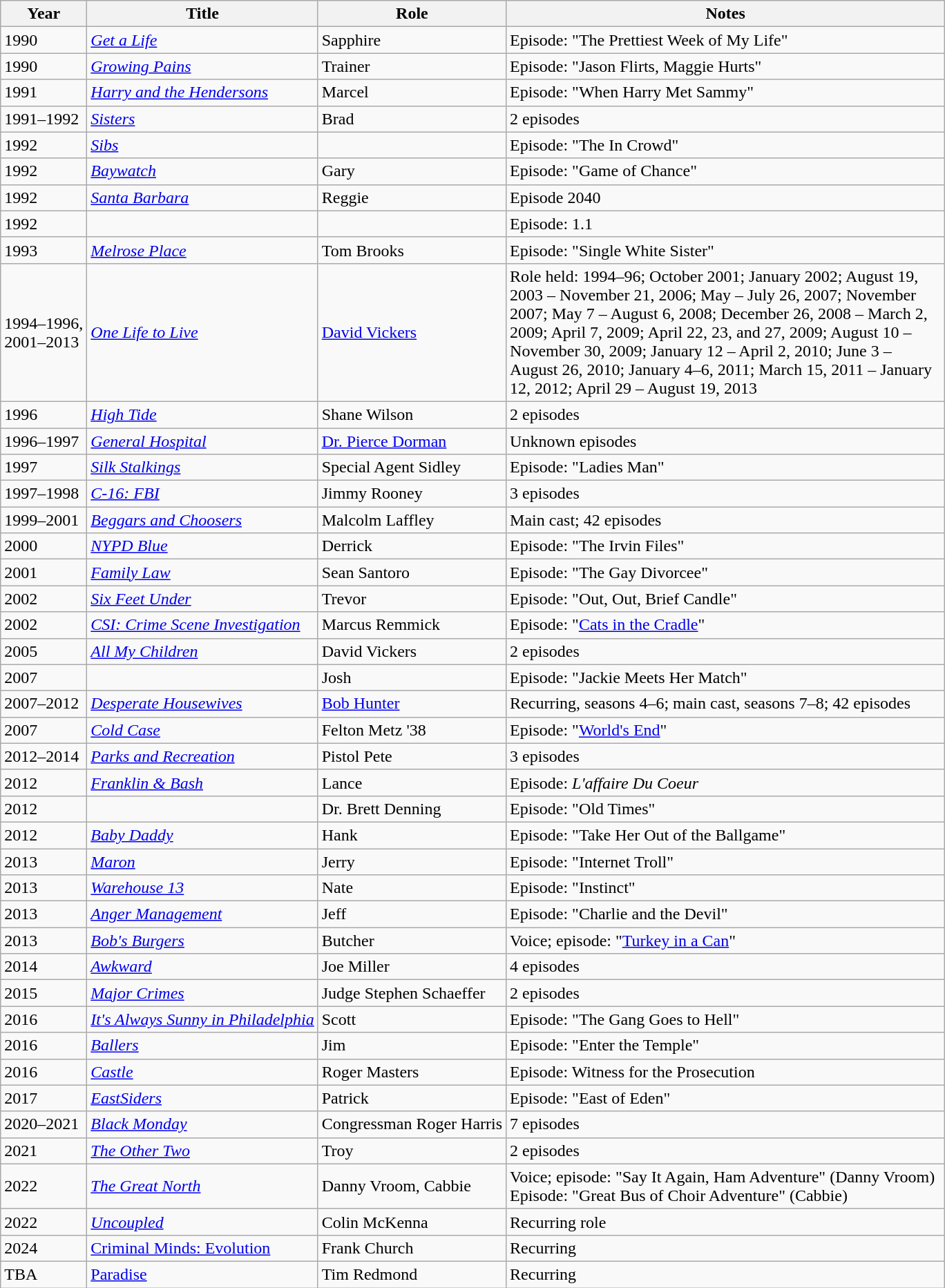<table class="wikitable sortable">
<tr>
<th>Year</th>
<th>Title</th>
<th>Role</th>
<th class="unsortable" style="width:26em;">Notes</th>
</tr>
<tr>
<td>1990</td>
<td><em><a href='#'>Get a Life</a></em></td>
<td>Sapphire</td>
<td>Episode: "The Prettiest Week of My Life"</td>
</tr>
<tr>
<td>1990</td>
<td><em><a href='#'>Growing Pains</a></em></td>
<td>Trainer</td>
<td>Episode: "Jason Flirts, Maggie Hurts"</td>
</tr>
<tr>
<td>1991</td>
<td><em><a href='#'>Harry and the Hendersons</a></em></td>
<td>Marcel</td>
<td>Episode: "When Harry Met Sammy"</td>
</tr>
<tr>
<td>1991–1992</td>
<td><em><a href='#'>Sisters</a></em></td>
<td>Brad</td>
<td>2 episodes</td>
</tr>
<tr>
<td>1992</td>
<td><em><a href='#'>Sibs</a></em></td>
<td></td>
<td>Episode: "The In Crowd"</td>
</tr>
<tr>
<td>1992</td>
<td><em><a href='#'>Baywatch</a></em></td>
<td>Gary</td>
<td>Episode: "Game of Chance"</td>
</tr>
<tr>
<td>1992</td>
<td><em><a href='#'>Santa Barbara</a></em></td>
<td>Reggie</td>
<td>Episode 2040</td>
</tr>
<tr>
<td>1992</td>
<td><em></em></td>
<td></td>
<td>Episode: 1.1</td>
</tr>
<tr>
<td>1993</td>
<td><em><a href='#'>Melrose Place</a></em></td>
<td>Tom Brooks</td>
<td>Episode: "Single White Sister"</td>
</tr>
<tr>
<td>1994–1996,<br>2001–2013</td>
<td><em><a href='#'>One Life to Live</a></em></td>
<td><a href='#'>David Vickers</a></td>
<td>Role held: 1994–96; October 2001; January 2002; August 19, 2003 – November 21, 2006; May – July 26, 2007; November 2007; May 7 – August 6, 2008; December 26, 2008 – March 2, 2009; April 7, 2009; April 22, 23, and 27, 2009; August 10 – November 30, 2009; January 12 – April 2, 2010; June 3 – August 26, 2010; January 4–6, 2011; March 15, 2011 – January 12, 2012; April 29 – August 19, 2013</td>
</tr>
<tr>
<td>1996</td>
<td><em><a href='#'>High Tide</a></em></td>
<td>Shane Wilson</td>
<td>2 episodes</td>
</tr>
<tr>
<td>1996–1997</td>
<td><em><a href='#'>General Hospital</a></em></td>
<td><a href='#'>Dr. Pierce Dorman</a></td>
<td>Unknown episodes</td>
</tr>
<tr>
<td>1997</td>
<td><em><a href='#'>Silk Stalkings</a></em></td>
<td>Special Agent Sidley</td>
<td>Episode: "Ladies Man"</td>
</tr>
<tr>
<td>1997–1998</td>
<td><em><a href='#'>C-16: FBI</a></em></td>
<td>Jimmy Rooney</td>
<td>3 episodes</td>
</tr>
<tr>
<td>1999–2001</td>
<td><em><a href='#'>Beggars and Choosers</a></em></td>
<td>Malcolm Laffley</td>
<td>Main cast; 42 episodes</td>
</tr>
<tr>
<td>2000</td>
<td><em><a href='#'>NYPD Blue</a></em></td>
<td>Derrick</td>
<td>Episode: "The Irvin Files"</td>
</tr>
<tr>
<td>2001</td>
<td><em><a href='#'>Family Law</a></em></td>
<td>Sean Santoro</td>
<td>Episode: "The Gay Divorcee"</td>
</tr>
<tr>
<td>2002</td>
<td><em><a href='#'>Six Feet Under</a></em></td>
<td>Trevor</td>
<td>Episode: "Out, Out, Brief Candle"</td>
</tr>
<tr>
<td>2002</td>
<td><em><a href='#'>CSI: Crime Scene Investigation</a></em></td>
<td>Marcus Remmick</td>
<td>Episode: "<a href='#'>Cats in the Cradle</a>"</td>
</tr>
<tr>
<td>2005</td>
<td><em><a href='#'>All My Children</a></em></td>
<td>David Vickers</td>
<td>2 episodes</td>
</tr>
<tr>
<td>2007</td>
<td><em></em></td>
<td>Josh</td>
<td>Episode: "Jackie Meets Her Match"</td>
</tr>
<tr>
<td>2007–2012</td>
<td><em><a href='#'>Desperate Housewives</a></em></td>
<td><a href='#'>Bob Hunter</a></td>
<td>Recurring, seasons 4–6; main cast, seasons 7–8; 42 episodes</td>
</tr>
<tr>
<td>2007</td>
<td><em><a href='#'>Cold Case</a></em></td>
<td>Felton Metz '38</td>
<td>Episode: "<a href='#'>World's End</a>"</td>
</tr>
<tr>
<td>2012–2014</td>
<td><em><a href='#'>Parks and Recreation</a></em></td>
<td>Pistol Pete</td>
<td>3 episodes</td>
</tr>
<tr>
<td>2012</td>
<td><em><a href='#'>Franklin & Bash</a></em></td>
<td>Lance</td>
<td>Episode: <em>L'affaire Du Coeur</em></td>
</tr>
<tr>
<td>2012</td>
<td><em></em></td>
<td>Dr. Brett Denning</td>
<td>Episode: "Old Times"</td>
</tr>
<tr>
<td>2012</td>
<td><em><a href='#'>Baby Daddy</a></em></td>
<td>Hank</td>
<td>Episode: "Take Her Out of the Ballgame"</td>
</tr>
<tr>
<td>2013</td>
<td><em><a href='#'>Maron</a></em></td>
<td>Jerry</td>
<td>Episode: "Internet Troll"</td>
</tr>
<tr>
<td>2013</td>
<td><em><a href='#'>Warehouse 13</a></em></td>
<td>Nate</td>
<td>Episode: "Instinct"</td>
</tr>
<tr>
<td>2013</td>
<td><em><a href='#'>Anger Management</a></em></td>
<td>Jeff</td>
<td>Episode: "Charlie and the Devil"</td>
</tr>
<tr>
<td>2013</td>
<td><em><a href='#'>Bob's Burgers</a></em></td>
<td>Butcher</td>
<td>Voice; episode: "<a href='#'>Turkey in a Can</a>"</td>
</tr>
<tr>
<td>2014</td>
<td><em><a href='#'>Awkward</a></em></td>
<td>Joe Miller</td>
<td>4 episodes</td>
</tr>
<tr>
<td>2015</td>
<td><em><a href='#'>Major Crimes</a></em></td>
<td>Judge Stephen Schaeffer</td>
<td>2 episodes</td>
</tr>
<tr>
<td>2016</td>
<td><em><a href='#'>It's Always Sunny in Philadelphia</a></em></td>
<td>Scott</td>
<td>Episode: "The Gang Goes to Hell"</td>
</tr>
<tr>
<td>2016</td>
<td><em><a href='#'>Ballers</a></em></td>
<td>Jim</td>
<td>Episode: "Enter the Temple"</td>
</tr>
<tr>
<td>2016</td>
<td><em><a href='#'>Castle</a></em></td>
<td>Roger Masters</td>
<td>Episode: Witness for the Prosecution</td>
</tr>
<tr>
<td>2017</td>
<td><em><a href='#'>EastSiders</a></em></td>
<td>Patrick</td>
<td>Episode: "East of Eden"</td>
</tr>
<tr>
<td>2020–2021</td>
<td><em><a href='#'>Black Monday</a></em></td>
<td>Congressman Roger Harris</td>
<td>7 episodes</td>
</tr>
<tr>
<td>2021</td>
<td><em><a href='#'>The Other Two</a></em></td>
<td>Troy</td>
<td>2 episodes</td>
</tr>
<tr>
<td>2022</td>
<td><em><a href='#'>The Great North</a></em></td>
<td>Danny Vroom, Cabbie</td>
<td>Voice; episode: "Say It Again, Ham Adventure" (Danny Vroom) Episode: "Great Bus of Choir Adventure" (Cabbie)</td>
</tr>
<tr>
<td>2022</td>
<td><em><a href='#'>Uncoupled</a></em></td>
<td>Colin McKenna</td>
<td>Recurring role</td>
</tr>
<tr>
<td>2024</td>
<td><a href='#'>Criminal Minds: Evolution</a></td>
<td>Frank Church</td>
<td>Recurring</td>
</tr>
<tr>
<td>TBA</td>
<td><a href='#'>Paradise</a></td>
<td>Tim Redmond</td>
<td>Recurring</td>
</tr>
</table>
